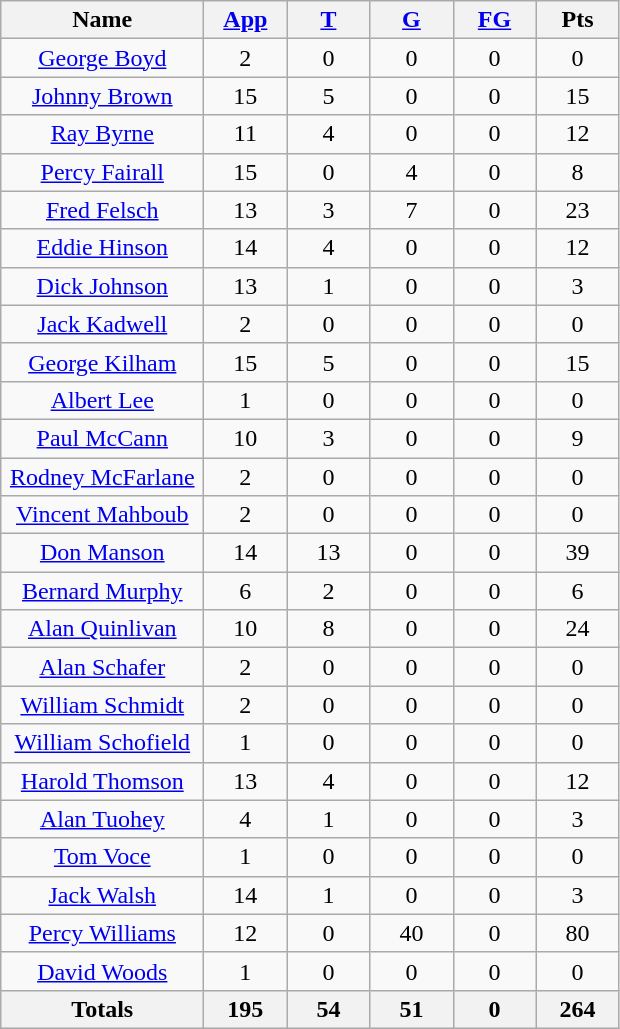<table class="wikitable sortable" style="text-align: center;">
<tr>
<th style="width:8em">Name</th>
<th style="width:3em"><a href='#'>App</a></th>
<th style="width:3em"><a href='#'>T</a></th>
<th style="width:3em"><a href='#'>G</a></th>
<th style="width:3em"><a href='#'>FG</a></th>
<th style="width:3em">Pts</th>
</tr>
<tr>
<td><a href='#'>George Boyd</a></td>
<td>2</td>
<td>0</td>
<td>0</td>
<td>0</td>
<td>0</td>
</tr>
<tr>
<td><a href='#'>Johnny Brown</a></td>
<td>15</td>
<td>5</td>
<td>0</td>
<td>0</td>
<td>15</td>
</tr>
<tr>
<td><a href='#'>Ray Byrne</a></td>
<td>11</td>
<td>4</td>
<td>0</td>
<td>0</td>
<td>12</td>
</tr>
<tr>
<td><a href='#'>Percy Fairall</a></td>
<td>15</td>
<td>0</td>
<td>4</td>
<td>0</td>
<td>8</td>
</tr>
<tr>
<td><a href='#'>Fred Felsch</a></td>
<td>13</td>
<td>3</td>
<td>7</td>
<td>0</td>
<td>23</td>
</tr>
<tr>
<td><a href='#'>Eddie Hinson</a></td>
<td>14</td>
<td>4</td>
<td>0</td>
<td>0</td>
<td>12</td>
</tr>
<tr>
<td><a href='#'>Dick Johnson</a></td>
<td>13</td>
<td>1</td>
<td>0</td>
<td>0</td>
<td>3</td>
</tr>
<tr>
<td><a href='#'>Jack Kadwell</a></td>
<td>2</td>
<td>0</td>
<td>0</td>
<td>0</td>
<td>0</td>
</tr>
<tr>
<td><a href='#'>George Kilham</a></td>
<td>15</td>
<td>5</td>
<td>0</td>
<td>0</td>
<td>15</td>
</tr>
<tr>
<td><a href='#'>Albert Lee</a></td>
<td>1</td>
<td>0</td>
<td>0</td>
<td>0</td>
<td>0</td>
</tr>
<tr>
<td><a href='#'>Paul McCann</a></td>
<td>10</td>
<td>3</td>
<td>0</td>
<td>0</td>
<td>9</td>
</tr>
<tr>
<td><a href='#'>Rodney McFarlane</a></td>
<td>2</td>
<td>0</td>
<td>0</td>
<td>0</td>
<td>0</td>
</tr>
<tr>
<td><a href='#'>Vincent Mahboub</a></td>
<td>2</td>
<td>0</td>
<td>0</td>
<td>0</td>
<td>0</td>
</tr>
<tr>
<td><a href='#'>Don Manson</a></td>
<td>14</td>
<td>13</td>
<td>0</td>
<td>0</td>
<td>39</td>
</tr>
<tr>
<td><a href='#'>Bernard Murphy</a></td>
<td>6</td>
<td>2</td>
<td>0</td>
<td>0</td>
<td>6</td>
</tr>
<tr>
<td><a href='#'>Alan Quinlivan</a></td>
<td>10</td>
<td>8</td>
<td>0</td>
<td>0</td>
<td>24</td>
</tr>
<tr>
<td><a href='#'>Alan Schafer</a></td>
<td>2</td>
<td>0</td>
<td>0</td>
<td>0</td>
<td>0</td>
</tr>
<tr>
<td><a href='#'>William Schmidt</a></td>
<td>2</td>
<td>0</td>
<td>0</td>
<td>0</td>
<td>0</td>
</tr>
<tr>
<td><a href='#'>William Schofield</a></td>
<td>1</td>
<td>0</td>
<td>0</td>
<td>0</td>
<td>0</td>
</tr>
<tr>
<td><a href='#'>Harold Thomson</a></td>
<td>13</td>
<td>4</td>
<td>0</td>
<td>0</td>
<td>12</td>
</tr>
<tr>
<td><a href='#'>Alan Tuohey</a></td>
<td>4</td>
<td>1</td>
<td>0</td>
<td>0</td>
<td>3</td>
</tr>
<tr>
<td><a href='#'>Tom Voce</a></td>
<td>1</td>
<td>0</td>
<td>0</td>
<td>0</td>
<td>0</td>
</tr>
<tr>
<td><a href='#'>Jack Walsh</a></td>
<td>14</td>
<td>1</td>
<td>0</td>
<td>0</td>
<td>3</td>
</tr>
<tr>
<td><a href='#'>Percy Williams</a></td>
<td>12</td>
<td>0</td>
<td>40</td>
<td>0</td>
<td>80</td>
</tr>
<tr>
<td><a href='#'>David Woods</a></td>
<td>1</td>
<td>0</td>
<td>0</td>
<td>0</td>
<td>0</td>
</tr>
<tr>
<th>Totals</th>
<th>195</th>
<th>54</th>
<th>51</th>
<th>0</th>
<th>264</th>
</tr>
</table>
